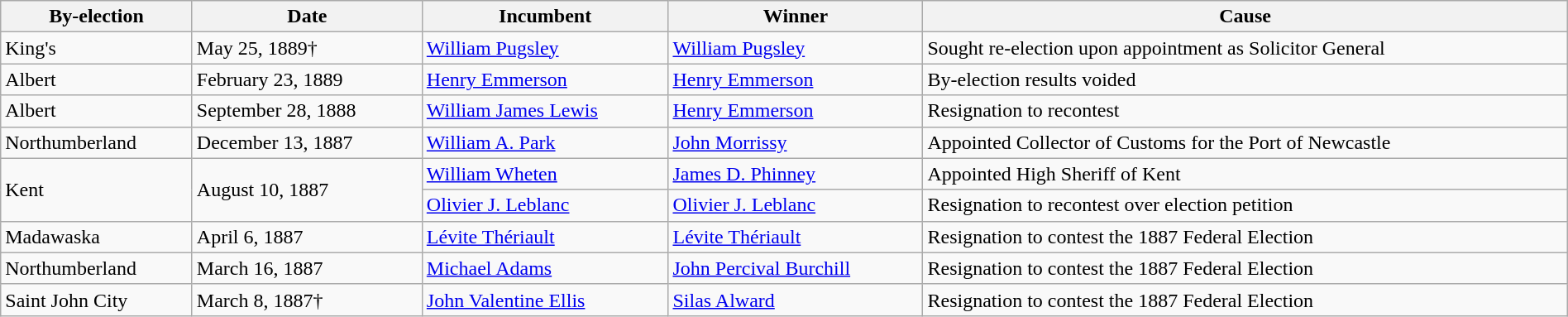<table class=wikitable style="width:100%">
<tr>
<th>By-election</th>
<th>Date</th>
<th>Incumbent</th>
<th>Winner</th>
<th>Cause</th>
</tr>
<tr>
<td>King's</td>
<td>May 25, 1889†</td>
<td><a href='#'>William Pugsley</a></td>
<td><a href='#'>William Pugsley</a></td>
<td>Sought re-election upon appointment as Solicitor General</td>
</tr>
<tr>
<td>Albert</td>
<td>February 23, 1889</td>
<td><a href='#'>Henry Emmerson</a></td>
<td><a href='#'>Henry Emmerson</a></td>
<td>By-election results voided</td>
</tr>
<tr>
<td>Albert</td>
<td>September 28, 1888</td>
<td><a href='#'>William James Lewis</a></td>
<td><a href='#'>Henry Emmerson</a></td>
<td>Resignation to recontest</td>
</tr>
<tr>
<td>Northumberland</td>
<td>December 13, 1887</td>
<td><a href='#'>William A. Park</a></td>
<td><a href='#'>John Morrissy</a></td>
<td>Appointed Collector of Customs for the Port of Newcastle</td>
</tr>
<tr>
<td rowspan=2>Kent</td>
<td rowspan=2>August 10, 1887</td>
<td><a href='#'>William Wheten</a></td>
<td><a href='#'>James D. Phinney</a></td>
<td>Appointed High Sheriff of Kent</td>
</tr>
<tr>
<td><a href='#'>Olivier J. Leblanc</a></td>
<td><a href='#'>Olivier J. Leblanc</a></td>
<td>Resignation to recontest over election petition</td>
</tr>
<tr>
<td>Madawaska</td>
<td>April 6, 1887</td>
<td><a href='#'>Lévite Thériault</a></td>
<td><a href='#'>Lévite Thériault</a></td>
<td>Resignation to contest the 1887 Federal Election</td>
</tr>
<tr>
<td>Northumberland</td>
<td>March 16, 1887</td>
<td><a href='#'>Michael Adams</a></td>
<td><a href='#'>John Percival Burchill</a></td>
<td>Resignation to contest the 1887 Federal Election</td>
</tr>
<tr>
<td>Saint John City</td>
<td>March 8, 1887†</td>
<td><a href='#'>John Valentine Ellis</a></td>
<td><a href='#'>Silas Alward</a></td>
<td>Resignation to contest the 1887 Federal Election</td>
</tr>
</table>
